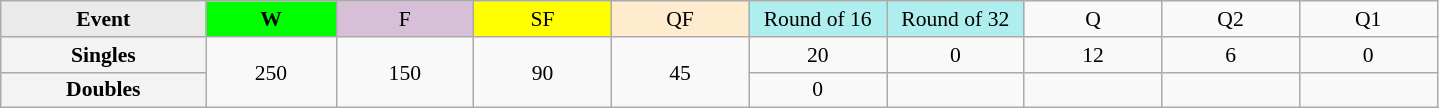<table class=wikitable style=font-size:90%;text-align:center>
<tr>
<td style="width:130px; background:#eaeaea;"><strong>Event</strong></td>
<td style="width:80px; background:lime;"><strong>W</strong></td>
<td style="width:85px; background:thistle;">F</td>
<td style="width:85px; background:#ff0;">SF</td>
<td style="width:85px; background:#ffebcd;">QF</td>
<td style="width:85px; background:#afeeee;">Round of 16</td>
<td style="width:85px; background:#afeeee;">Round of 32</td>
<td width=85>Q</td>
<td width=85>Q2</td>
<td width=85>Q1</td>
</tr>
<tr>
<th style="background:#f3f3f3;">Singles</th>
<td rowspan=2>250</td>
<td rowspan=2>150</td>
<td rowspan=2>90</td>
<td rowspan=2>45</td>
<td>20</td>
<td>0</td>
<td>12</td>
<td>6</td>
<td>0</td>
</tr>
<tr>
<th style="background:#f3f3f3;">Doubles</th>
<td>0</td>
<td></td>
<td></td>
<td></td>
<td></td>
</tr>
</table>
